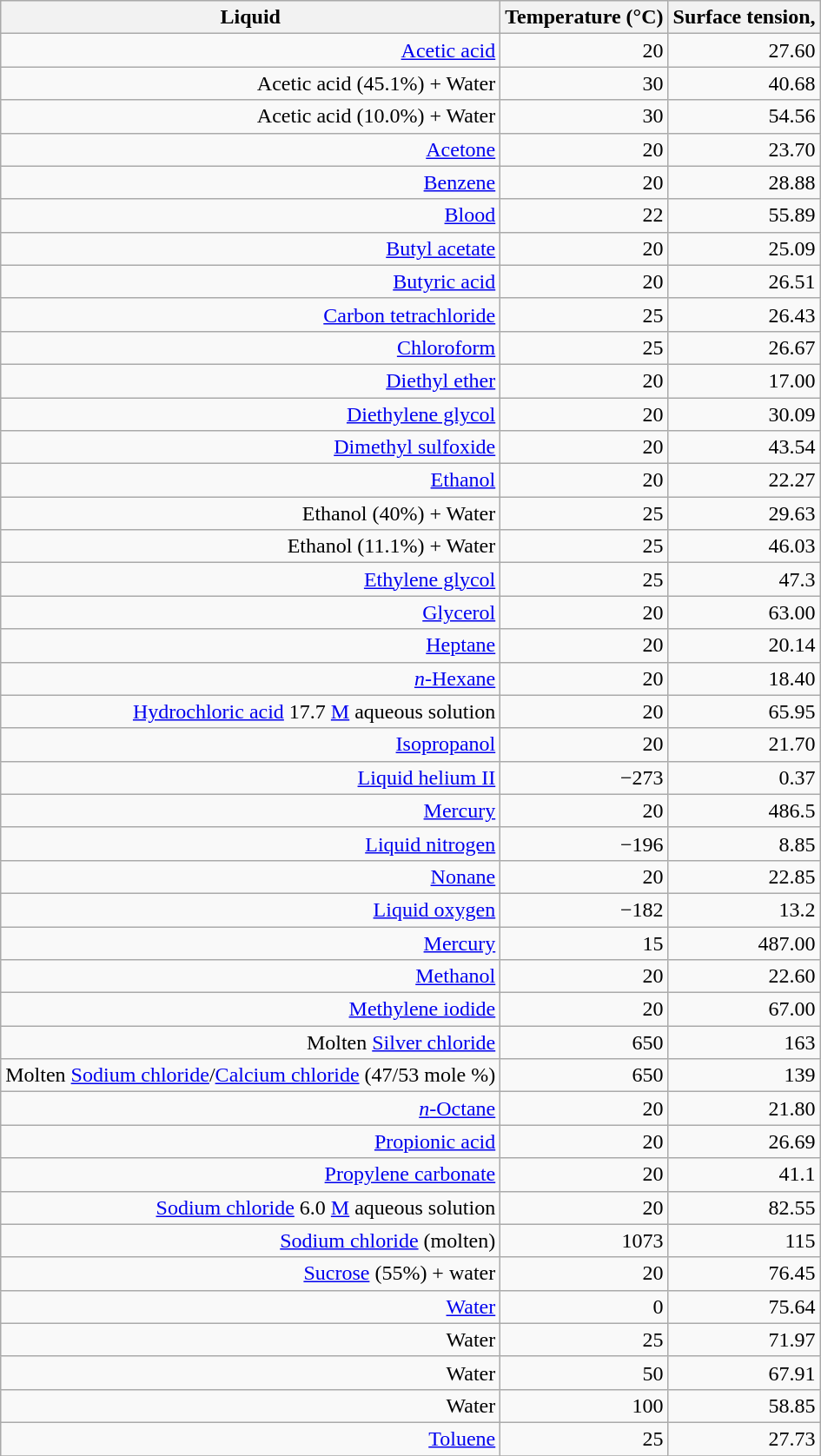<table class="wikitable sortable" style="margin:0; text-align: right;">
<tr>
<th>Liquid</th>
<th>Temperature (°C)</th>
<th>Surface tension, </th>
</tr>
<tr>
<td><a href='#'>Acetic acid</a></td>
<td>20</td>
<td>27.60</td>
</tr>
<tr>
<td>Acetic acid (45.1%) + Water</td>
<td>30</td>
<td>40.68</td>
</tr>
<tr>
<td>Acetic acid (10.0%) + Water</td>
<td>30</td>
<td>54.56</td>
</tr>
<tr>
<td><a href='#'>Acetone</a></td>
<td>20</td>
<td>23.70</td>
</tr>
<tr>
<td><a href='#'>Benzene</a></td>
<td>20</td>
<td>28.88</td>
</tr>
<tr>
<td><a href='#'>Blood</a></td>
<td>22</td>
<td>55.89</td>
</tr>
<tr>
<td><a href='#'>Butyl acetate</a></td>
<td>20</td>
<td>25.09</td>
</tr>
<tr>
<td><a href='#'>Butyric acid</a></td>
<td>20</td>
<td>26.51</td>
</tr>
<tr>
<td><a href='#'>Carbon tetrachloride</a></td>
<td>25</td>
<td>26.43</td>
</tr>
<tr>
<td><a href='#'>Chloroform</a></td>
<td>25</td>
<td>26.67</td>
</tr>
<tr>
<td><a href='#'>Diethyl ether</a></td>
<td>20</td>
<td>17.00</td>
</tr>
<tr>
<td><a href='#'>Diethylene glycol</a></td>
<td>20</td>
<td>30.09</td>
</tr>
<tr>
<td><a href='#'>Dimethyl sulfoxide</a></td>
<td>20</td>
<td>43.54</td>
</tr>
<tr>
<td><a href='#'>Ethanol</a></td>
<td>20</td>
<td>22.27</td>
</tr>
<tr>
<td>Ethanol (40%) + Water</td>
<td>25</td>
<td>29.63</td>
</tr>
<tr>
<td>Ethanol (11.1%) + Water</td>
<td>25</td>
<td>46.03</td>
</tr>
<tr>
<td><a href='#'>Ethylene glycol</a></td>
<td>25</td>
<td>47.3</td>
</tr>
<tr>
<td><a href='#'>Glycerol</a></td>
<td>20</td>
<td>63.00</td>
</tr>
<tr>
<td><a href='#'>Heptane</a></td>
<td>20</td>
<td>20.14</td>
</tr>
<tr>
<td><a href='#'><em>n</em>-Hexane</a></td>
<td>20</td>
<td>18.40</td>
</tr>
<tr>
<td><a href='#'>Hydrochloric acid</a> 17.7 <a href='#'>M</a> aqueous solution</td>
<td>20</td>
<td>65.95</td>
</tr>
<tr>
<td><a href='#'>Isopropanol</a></td>
<td>20</td>
<td>21.70</td>
</tr>
<tr>
<td><a href='#'>Liquid helium II</a></td>
<td>−273</td>
<td>0.37</td>
</tr>
<tr>
<td><a href='#'>Mercury</a></td>
<td>20</td>
<td>486.5</td>
</tr>
<tr>
<td><a href='#'>Liquid nitrogen</a></td>
<td>−196</td>
<td>8.85</td>
</tr>
<tr>
<td><a href='#'>Nonane</a></td>
<td>20</td>
<td>22.85</td>
</tr>
<tr>
<td><a href='#'>Liquid oxygen</a></td>
<td>−182</td>
<td>13.2</td>
</tr>
<tr>
<td><a href='#'>Mercury</a></td>
<td>15</td>
<td>487.00</td>
</tr>
<tr>
<td><a href='#'>Methanol</a></td>
<td>20</td>
<td>22.60</td>
</tr>
<tr>
<td><a href='#'>Methylene iodide</a></td>
<td>20</td>
<td>67.00</td>
</tr>
<tr>
<td>Molten <a href='#'>Silver chloride</a></td>
<td>650</td>
<td>163</td>
</tr>
<tr>
<td>Molten <a href='#'>Sodium chloride</a>/<a href='#'>Calcium chloride</a> (47/53 mole %)</td>
<td>650</td>
<td>139</td>
</tr>
<tr>
<td><a href='#'><em>n</em>-Octane</a></td>
<td>20</td>
<td>21.80</td>
</tr>
<tr>
<td><a href='#'>Propionic acid</a></td>
<td>20</td>
<td>26.69</td>
</tr>
<tr>
<td><a href='#'>Propylene carbonate</a></td>
<td>20</td>
<td>41.1</td>
</tr>
<tr>
<td><a href='#'>Sodium chloride</a> 6.0 <a href='#'>M</a> aqueous solution</td>
<td>20</td>
<td>82.55</td>
</tr>
<tr>
<td><a href='#'>Sodium chloride</a> (molten)</td>
<td>1073</td>
<td>115</td>
</tr>
<tr>
<td><a href='#'>Sucrose</a> (55%) + water</td>
<td>20</td>
<td>76.45</td>
</tr>
<tr>
<td><a href='#'>Water</a></td>
<td>0</td>
<td>75.64</td>
</tr>
<tr>
<td>Water</td>
<td>25</td>
<td>71.97</td>
</tr>
<tr>
<td>Water</td>
<td>50</td>
<td>67.91</td>
</tr>
<tr>
<td>Water</td>
<td>100</td>
<td>58.85</td>
</tr>
<tr>
<td><a href='#'>Toluene</a></td>
<td>25</td>
<td>27.73</td>
</tr>
<tr>
</tr>
</table>
